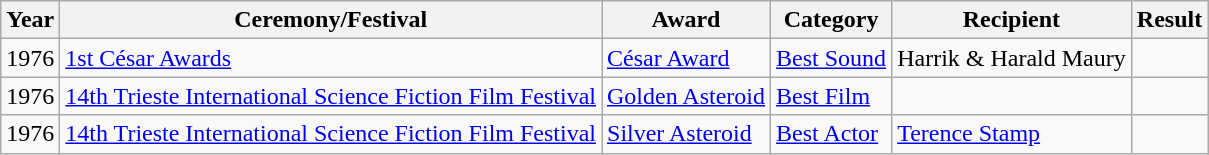<table class="wikitable">
<tr>
<th>Year</th>
<th>Ceremony/Festival</th>
<th>Award</th>
<th>Category</th>
<th>Recipient</th>
<th>Result</th>
</tr>
<tr>
<td>1976</td>
<td><a href='#'>1st César Awards</a></td>
<td><a href='#'>César Award</a></td>
<td><a href='#'>Best Sound</a></td>
<td>Harrik & Harald Maury</td>
<td></td>
</tr>
<tr>
<td>1976</td>
<td><a href='#'>14th Trieste International Science Fiction Film Festival</a></td>
<td><a href='#'>Golden Asteroid</a></td>
<td><a href='#'>Best Film</a></td>
<td></td>
<td></td>
</tr>
<tr>
<td>1976</td>
<td><a href='#'>14th Trieste International Science Fiction Film Festival</a></td>
<td><a href='#'>Silver Asteroid</a></td>
<td><a href='#'>Best Actor</a></td>
<td><a href='#'>Terence Stamp</a></td>
<td></td>
</tr>
</table>
